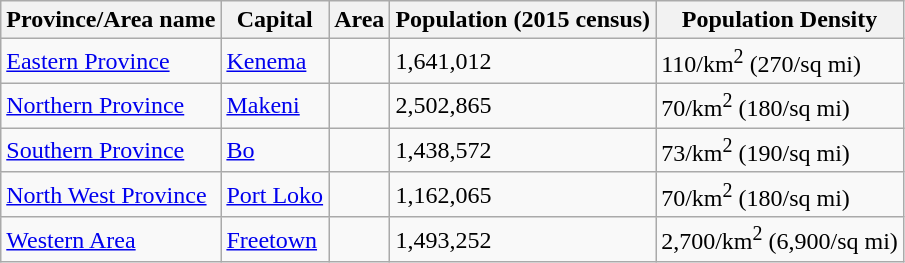<table class="wikitable sortable">
<tr>
<th>Province/Area name</th>
<th>Capital</th>
<th>Area</th>
<th><strong>Population</strong> (2015 census)</th>
<th>Population Density</th>
</tr>
<tr>
<td><a href='#'>Eastern Province</a></td>
<td><a href='#'>Kenema</a></td>
<td></td>
<td>1,641,012</td>
<td>110/km<sup>2</sup> (270/sq mi)</td>
</tr>
<tr>
<td><a href='#'>Northern Province</a></td>
<td><a href='#'>Makeni</a></td>
<td></td>
<td>2,502,865</td>
<td>70/km<sup>2</sup> (180/sq mi)</td>
</tr>
<tr>
<td><a href='#'>Southern Province</a></td>
<td><a href='#'>Bo</a></td>
<td></td>
<td>1,438,572</td>
<td>73/km<sup>2</sup> (190/sq mi)</td>
</tr>
<tr>
<td><a href='#'>North West Province</a></td>
<td><a href='#'>Port Loko</a></td>
<td></td>
<td>1,162,065</td>
<td>70/km<sup>2</sup> (180/sq mi)</td>
</tr>
<tr>
<td><a href='#'>Western Area</a></td>
<td><a href='#'>Freetown</a></td>
<td></td>
<td>1,493,252</td>
<td>2,700/km<sup>2</sup> (6,900/sq mi)</td>
</tr>
</table>
